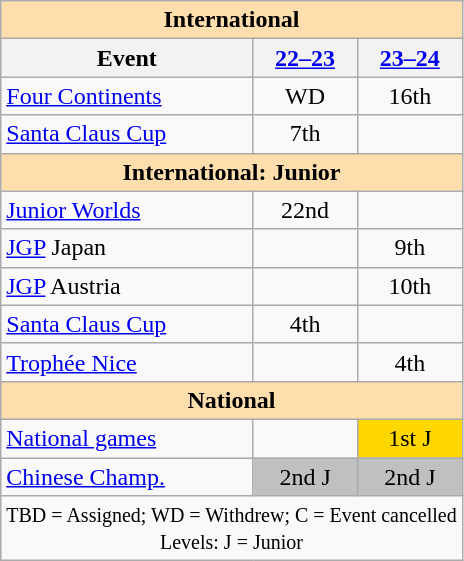<table class="wikitable" style="text-align:center">
<tr>
<th style="background-color: #ffdead; " colspan=15 align=center>International</th>
</tr>
<tr>
<th>Event</th>
<th><a href='#'>22–23</a></th>
<th><a href='#'>23–24</a></th>
</tr>
<tr>
<td align=left><a href='#'>Four Continents</a></td>
<td>WD</td>
<td>16th</td>
</tr>
<tr>
<td align=left><a href='#'>Santa Claus Cup</a></td>
<td>7th</td>
<td></td>
</tr>
<tr>
<th style="background-color: #ffdead; " colspan=15 align=center>International: Junior</th>
</tr>
<tr>
<td align=left><a href='#'>Junior Worlds</a></td>
<td>22nd</td>
<td></td>
</tr>
<tr>
<td align=left><a href='#'>JGP</a> Japan</td>
<td></td>
<td>9th</td>
</tr>
<tr>
<td align=left><a href='#'>JGP</a> Austria</td>
<td></td>
<td>10th</td>
</tr>
<tr>
<td align=left><a href='#'>Santa Claus Cup</a></td>
<td>4th</td>
<td></td>
</tr>
<tr>
<td align=left><a href='#'>Trophée Nice</a></td>
<td></td>
<td>4th</td>
</tr>
<tr>
<th style="background-color: #ffdead; " colspan=15 align=center>National</th>
</tr>
<tr>
<td align=left><a href='#'>National games</a></td>
<td></td>
<td bgcolor=gold>1st J</td>
</tr>
<tr>
<td align=left><a href='#'>Chinese Champ.</a></td>
<td bgcolor=silver>2nd J</td>
<td bgcolor=silver>2nd J</td>
</tr>
<tr>
<td colspan=15 align=center><small> TBD = Assigned; WD = Withdrew; C = Event cancelled<br> Levels: J = Junior</small></td>
</tr>
</table>
